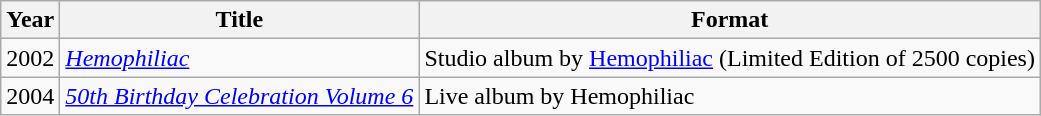<table class="wikitable">
<tr>
<th>Year</th>
<th>Title</th>
<th>Format</th>
</tr>
<tr>
<td>2002</td>
<td><em><a href='#'>Hemophiliac</a></em></td>
<td>Studio album by <a href='#'>Hemophiliac</a> (Limited Edition of 2500 copies)</td>
</tr>
<tr>
<td>2004</td>
<td><em><a href='#'>50th Birthday Celebration Volume 6</a></em></td>
<td>Live album by Hemophiliac</td>
</tr>
</table>
